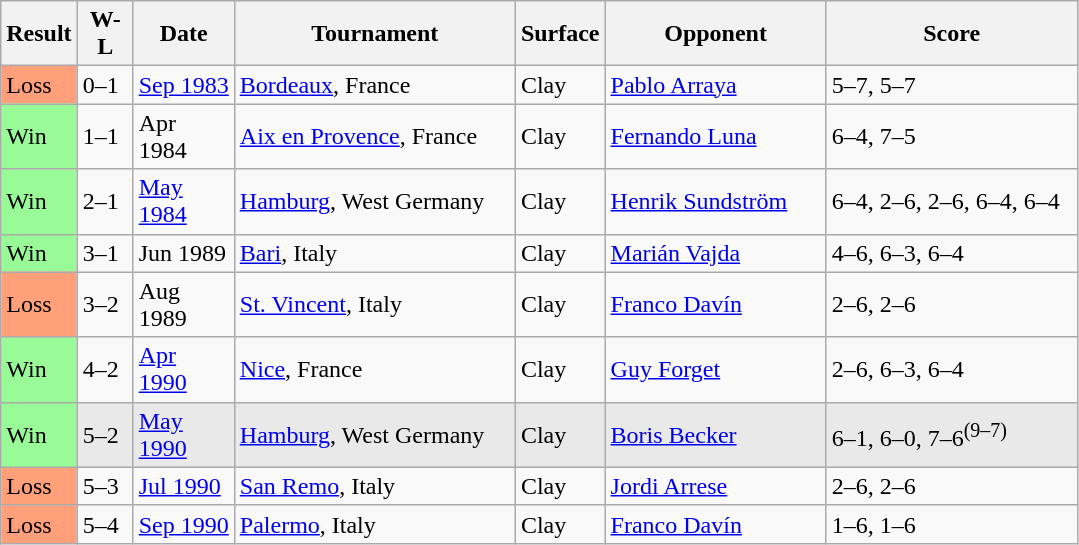<table class="sortable wikitable">
<tr>
<th>Result</th>
<th style="width:30px" class="unsortable">W-L</th>
<th style="width:60px">Date</th>
<th style="width:180px">Tournament</th>
<th style="width:50px">Surface</th>
<th style="width:140px">Opponent</th>
<th style="width:160px" class="unsortable">Score</th>
</tr>
<tr>
<td style="background: #ffa07a;">Loss</td>
<td>0–1</td>
<td><a href='#'>Sep 1983</a></td>
<td><a href='#'>Bordeaux</a>, France</td>
<td>Clay</td>
<td> <a href='#'>Pablo Arraya</a></td>
<td>5–7, 5–7</td>
</tr>
<tr>
<td style="background: #98fb98;">Win</td>
<td>1–1</td>
<td>Apr 1984</td>
<td><a href='#'>Aix en Provence</a>, France</td>
<td>Clay</td>
<td> <a href='#'>Fernando Luna</a></td>
<td>6–4, 7–5</td>
</tr>
<tr>
<td style="background: #98fb98;">Win</td>
<td>2–1</td>
<td><a href='#'>May 1984</a></td>
<td><a href='#'>Hamburg</a>, West Germany</td>
<td>Clay</td>
<td> <a href='#'>Henrik Sundström</a></td>
<td>6–4, 2–6, 2–6, 6–4, 6–4</td>
</tr>
<tr>
<td style="background: #98fb98;">Win</td>
<td>3–1</td>
<td>Jun 1989</td>
<td><a href='#'>Bari</a>, Italy</td>
<td>Clay</td>
<td> <a href='#'>Marián Vajda</a></td>
<td>4–6, 6–3, 6–4</td>
</tr>
<tr>
<td style="background: #ffa07a;">Loss</td>
<td>3–2</td>
<td>Aug 1989</td>
<td><a href='#'>St. Vincent</a>, Italy</td>
<td>Clay</td>
<td> <a href='#'>Franco Davín</a></td>
<td>2–6, 2–6</td>
</tr>
<tr>
<td style="background: #98fb98;">Win</td>
<td>4–2</td>
<td><a href='#'>Apr 1990</a></td>
<td><a href='#'>Nice</a>, France</td>
<td>Clay</td>
<td> <a href='#'>Guy Forget</a></td>
<td>2–6, 6–3, 6–4</td>
</tr>
<tr style="background: #e9e9e9;">
<td style="background: #98fb98;">Win</td>
<td>5–2</td>
<td><a href='#'>May 1990</a></td>
<td><a href='#'>Hamburg</a>, West Germany</td>
<td>Clay</td>
<td> <a href='#'>Boris Becker</a></td>
<td>6–1, 6–0, 7–6<sup>(9–7) </sup></td>
</tr>
<tr>
<td style="background: #ffa07a;">Loss</td>
<td>5–3</td>
<td><a href='#'>Jul 1990</a></td>
<td><a href='#'>San Remo</a>, Italy</td>
<td>Clay</td>
<td> <a href='#'>Jordi Arrese</a></td>
<td>2–6, 2–6</td>
</tr>
<tr>
<td style="background: #ffa07a;">Loss</td>
<td>5–4</td>
<td><a href='#'>Sep 1990</a></td>
<td><a href='#'>Palermo</a>, Italy</td>
<td>Clay</td>
<td> <a href='#'>Franco Davín</a></td>
<td>1–6, 1–6</td>
</tr>
</table>
